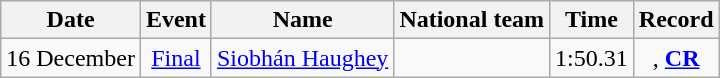<table class="wikitable" style=text-align:center>
<tr>
<th>Date</th>
<th>Event</th>
<th>Name</th>
<th>National team</th>
<th>Time</th>
<th>Record</th>
</tr>
<tr>
<td>16 December</td>
<td><a href='#'>Final</a></td>
<td align=left><a href='#'>Siobhán Haughey</a></td>
<td align=left></td>
<td>1:50.31</td>
<td>, <strong><a href='#'>CR</a></strong></td>
</tr>
</table>
